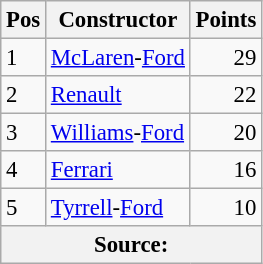<table class="wikitable" style="font-size: 95%;">
<tr>
<th>Pos</th>
<th>Constructor</th>
<th>Points</th>
</tr>
<tr>
<td>1</td>
<td> <a href='#'>McLaren</a>-<a href='#'>Ford</a></td>
<td style="text-align:right;">29</td>
</tr>
<tr>
<td>2</td>
<td> <a href='#'>Renault</a></td>
<td style="text-align:right;">22</td>
</tr>
<tr>
<td>3</td>
<td> <a href='#'>Williams</a>-<a href='#'>Ford</a></td>
<td style="text-align:right;">20</td>
</tr>
<tr>
<td>4</td>
<td> <a href='#'>Ferrari</a></td>
<td style="text-align:right;">16</td>
</tr>
<tr>
<td>5</td>
<td> <a href='#'>Tyrrell</a>-<a href='#'>Ford</a></td>
<td style="text-align:right;">10</td>
</tr>
<tr>
<th colspan=4>Source: </th>
</tr>
</table>
